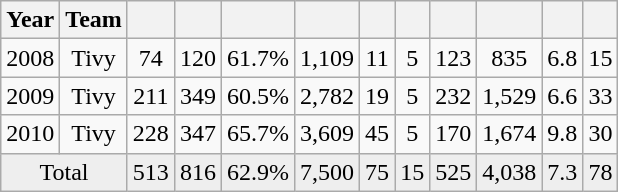<table class="wikitable sortable" style="text-align:center;">
<tr>
<th>Year</th>
<th>Team</th>
<th></th>
<th></th>
<th></th>
<th></th>
<th></th>
<th></th>
<th></th>
<th></th>
<th></th>
<th></th>
</tr>
<tr>
<td>2008</td>
<td>Tivy</td>
<td>74</td>
<td>120</td>
<td>61.7%</td>
<td>1,109</td>
<td>11</td>
<td>5</td>
<td>123</td>
<td>835</td>
<td>6.8</td>
<td>15</td>
</tr>
<tr>
<td>2009</td>
<td>Tivy</td>
<td>211</td>
<td>349</td>
<td>60.5%</td>
<td>2,782</td>
<td>19</td>
<td>5</td>
<td>232</td>
<td>1,529</td>
<td>6.6</td>
<td>33</td>
</tr>
<tr>
<td>2010</td>
<td>Tivy</td>
<td>228</td>
<td>347</td>
<td>65.7%</td>
<td>3,609</td>
<td>45</td>
<td>5</td>
<td>170</td>
<td>1,674</td>
<td>9.8</td>
<td>30</td>
</tr>
<tr class="sortbottom" style="background:#eee;">
<td colspan=2>Total</td>
<td>513</td>
<td>816</td>
<td>62.9%</td>
<td>7,500</td>
<td>75</td>
<td>15</td>
<td>525</td>
<td>4,038</td>
<td>7.3</td>
<td>78</td>
</tr>
</table>
